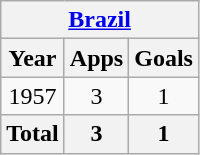<table class="wikitable" style="text-align:center">
<tr>
<th colspan=3><a href='#'>Brazil</a></th>
</tr>
<tr>
<th>Year</th>
<th>Apps</th>
<th>Goals</th>
</tr>
<tr>
<td>1957</td>
<td>3</td>
<td>1</td>
</tr>
<tr>
<th>Total</th>
<th>3</th>
<th>1</th>
</tr>
</table>
